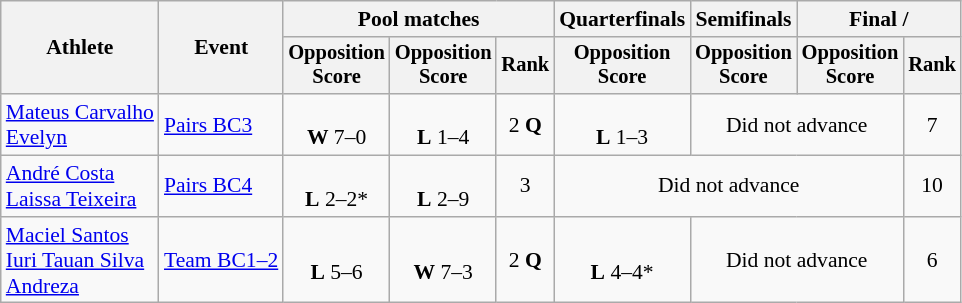<table class=wikitable style="font-size:90%">
<tr>
<th rowspan="2">Athlete</th>
<th rowspan="2">Event</th>
<th colspan="3">Pool matches</th>
<th>Quarterfinals</th>
<th>Semifinals</th>
<th colspan="2">Final / </th>
</tr>
<tr style="font-size:95%">
<th>Opposition<br>Score</th>
<th>Opposition<br>Score</th>
<th>Rank</th>
<th>Opposition<br>Score</th>
<th>Opposition<br>Score</th>
<th>Opposition<br>Score</th>
<th>Rank</th>
</tr>
<tr align=center>
<td align=left><a href='#'>Mateus Carvalho</a><br><a href='#'>Evelyn </a></td>
<td align=left><a href='#'>Pairs BC3</a></td>
<td><br><strong>W</strong> 7–0</td>
<td><br><strong>L</strong> 1–4</td>
<td>2 <strong>Q</strong></td>
<td><br><strong>L</strong> 1–3</td>
<td colspan=2>Did not advance</td>
<td>7</td>
</tr>
<tr align=center>
<td align=left><a href='#'>André Costa</a><br><a href='#'>Laissa Teixeira</a></td>
<td align=left><a href='#'>Pairs BC4</a></td>
<td><br><strong>L</strong> 2–2*</td>
<td><br><strong>L</strong> 2–9</td>
<td>3</td>
<td colspan=3>Did not advance</td>
<td>10</td>
</tr>
<tr align=center>
<td align=left><a href='#'>Maciel Santos</a><br><a href='#'>Iuri Tauan Silva</a><br><a href='#'>Andreza </a></td>
<td align=left><a href='#'>Team BC1–2</a></td>
<td><br><strong>L</strong> 5–6</td>
<td><br><strong>W</strong> 7–3</td>
<td>2 <strong>Q</strong></td>
<td><br><strong>L</strong> 4–4*</td>
<td colspan=2>Did not advance</td>
<td>6</td>
</tr>
</table>
